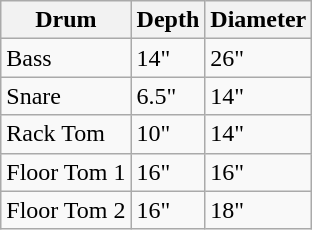<table class="wikitable">
<tr>
<th>Drum</th>
<th>Depth</th>
<th>Diameter</th>
</tr>
<tr>
<td>Bass</td>
<td>14"</td>
<td>26"</td>
</tr>
<tr>
<td>Snare</td>
<td>6.5"</td>
<td>14"</td>
</tr>
<tr>
<td>Rack Tom</td>
<td>10"</td>
<td>14"</td>
</tr>
<tr>
<td>Floor Tom 1</td>
<td>16"</td>
<td>16"</td>
</tr>
<tr>
<td>Floor Tom 2</td>
<td>16"</td>
<td>18"</td>
</tr>
</table>
